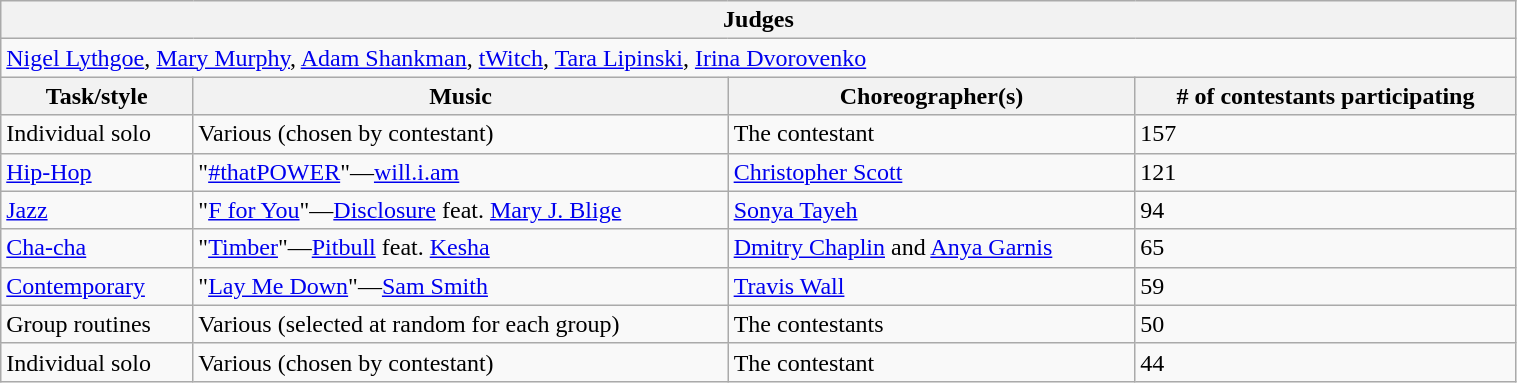<table class="wikitable" style="width:80%;">
<tr>
<th scope="row" colspan="4">Judges</th>
</tr>
<tr>
<td colspan=4><a href='#'>Nigel Lythgoe</a>, <a href='#'>Mary Murphy</a>, <a href='#'>Adam Shankman</a>, <a href='#'>tWitch</a>, <a href='#'>Tara Lipinski</a>, <a href='#'>Irina Dvorovenko</a></td>
</tr>
<tr>
<th>Task/style</th>
<th>Music</th>
<th>Choreographer(s)</th>
<th># of contestants participating</th>
</tr>
<tr>
<td>Individual solo</td>
<td>Various (chosen by contestant)</td>
<td>The contestant</td>
<td>157</td>
</tr>
<tr>
<td><a href='#'>Hip-Hop</a></td>
<td>"<a href='#'>#thatPOWER</a>"—<a href='#'>will.i.am</a></td>
<td><a href='#'>Christopher Scott</a></td>
<td>121</td>
</tr>
<tr>
<td><a href='#'>Jazz</a></td>
<td>"<a href='#'>F for You</a>"—<a href='#'>Disclosure</a> feat. <a href='#'>Mary J. Blige</a></td>
<td><a href='#'>Sonya Tayeh</a></td>
<td>94</td>
</tr>
<tr>
<td><a href='#'>Cha-cha</a></td>
<td>"<a href='#'>Timber</a>"—<a href='#'>Pitbull</a> feat. <a href='#'>Kesha</a></td>
<td><a href='#'>Dmitry Chaplin</a> and <a href='#'>Anya Garnis</a></td>
<td>65</td>
</tr>
<tr>
<td><a href='#'>Contemporary</a></td>
<td>"<a href='#'>Lay Me Down</a>"—<a href='#'>Sam Smith</a></td>
<td><a href='#'>Travis Wall</a></td>
<td>59</td>
</tr>
<tr>
<td>Group routines</td>
<td>Various (selected at random for each group)</td>
<td>The contestants</td>
<td>50</td>
</tr>
<tr>
<td>Individual solo</td>
<td>Various (chosen by contestant)</td>
<td>The contestant</td>
<td>44</td>
</tr>
</table>
